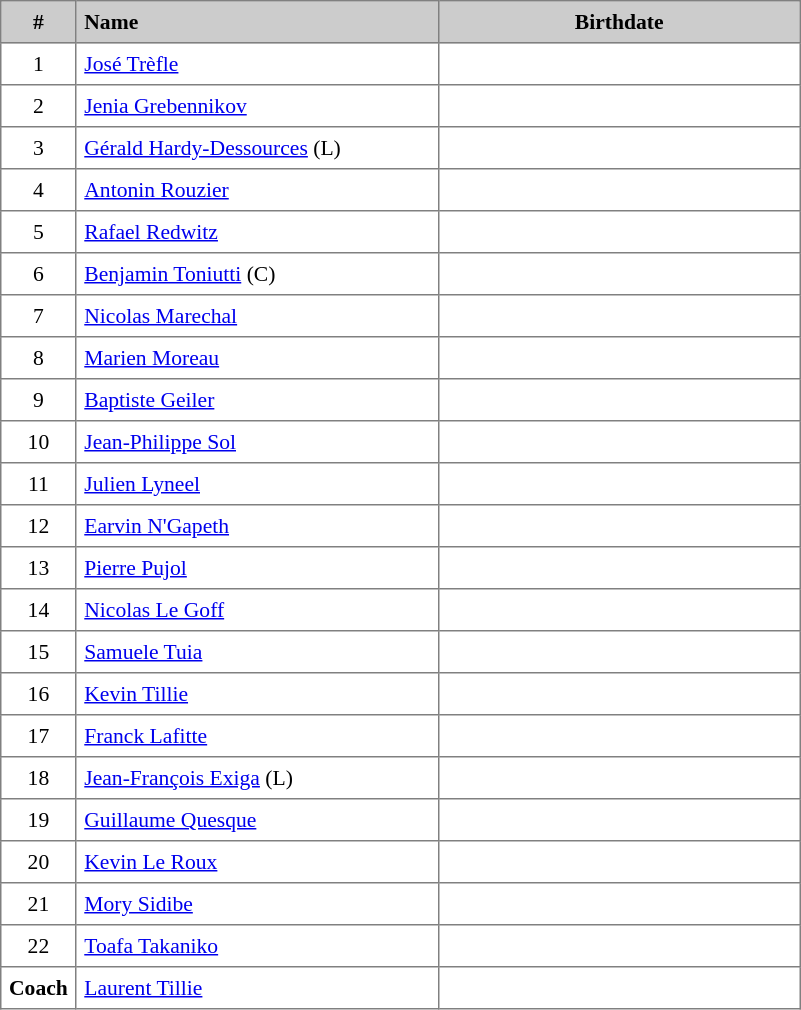<table border="1" cellspacing="2" cellpadding="5" style="border-collapse: collapse; font-size: 90%;">
<tr style="background:#ccc;">
<th>#</th>
<th style="text-align:left; width:16em;">Name</th>
<th style="text-align:center; width:16em;">Birthdate</th>
</tr>
<tr>
<td style="text-align:center;">1</td>
<td><a href='#'>José Trèfle</a></td>
<td align="center"></td>
</tr>
<tr>
<td style="text-align:center;">2</td>
<td><a href='#'>Jenia Grebennikov</a></td>
<td align="center"></td>
</tr>
<tr>
<td style="text-align:center;">3</td>
<td><a href='#'>Gérald Hardy-Dessources</a> (L)</td>
<td align="center"></td>
</tr>
<tr>
<td style="text-align:center;">4</td>
<td><a href='#'>Antonin Rouzier</a></td>
<td align="center"></td>
</tr>
<tr>
<td style="text-align:center;">5</td>
<td><a href='#'>Rafael Redwitz</a></td>
<td align="center"></td>
</tr>
<tr>
<td style="text-align:center;">6</td>
<td><a href='#'>Benjamin Toniutti</a> (C)</td>
<td align="center"></td>
</tr>
<tr>
<td style="text-align:center;">7</td>
<td><a href='#'>Nicolas Marechal</a></td>
<td align="center"></td>
</tr>
<tr>
<td style="text-align:center;">8</td>
<td><a href='#'>Marien Moreau</a></td>
<td align="center"></td>
</tr>
<tr>
<td style="text-align:center;">9</td>
<td><a href='#'>Baptiste Geiler</a></td>
<td align="center"></td>
</tr>
<tr>
<td style="text-align:center;">10</td>
<td><a href='#'>Jean-Philippe Sol</a></td>
<td align="center"></td>
</tr>
<tr>
<td style="text-align:center;">11</td>
<td><a href='#'>Julien Lyneel</a></td>
<td align="center"></td>
</tr>
<tr>
<td style="text-align:center;">12</td>
<td><a href='#'>Earvin N'Gapeth</a></td>
<td align="center"></td>
</tr>
<tr>
<td style="text-align:center;">13</td>
<td><a href='#'>Pierre Pujol</a></td>
<td align="center"></td>
</tr>
<tr>
<td style="text-align:center;">14</td>
<td><a href='#'>Nicolas Le Goff</a></td>
<td align="center"></td>
</tr>
<tr>
<td style="text-align:center;">15</td>
<td><a href='#'>Samuele Tuia</a></td>
<td align="center"></td>
</tr>
<tr>
<td style="text-align:center;">16</td>
<td><a href='#'>Kevin Tillie</a></td>
<td align="center"></td>
</tr>
<tr>
<td style="text-align:center;">17</td>
<td><a href='#'>Franck Lafitte</a></td>
<td align="center"></td>
</tr>
<tr>
<td style="text-align:center;">18</td>
<td><a href='#'>Jean-François Exiga</a> (L)</td>
<td align="center"></td>
</tr>
<tr>
<td style="text-align:center;">19</td>
<td><a href='#'>Guillaume Quesque</a></td>
<td align="center"></td>
</tr>
<tr>
<td style="text-align:center;">20</td>
<td><a href='#'>Kevin Le Roux</a></td>
<td align="center"></td>
</tr>
<tr>
<td style="text-align:center;">21</td>
<td><a href='#'>Mory Sidibe</a></td>
<td align="center"></td>
</tr>
<tr>
<td style="text-align:center;">22</td>
<td><a href='#'>Toafa Takaniko</a></td>
<td align="center"></td>
</tr>
<tr>
<td style="text-align:center;"><strong>Coach</strong></td>
<td><a href='#'>Laurent Tillie</a></td>
<td align="center"></td>
</tr>
</table>
